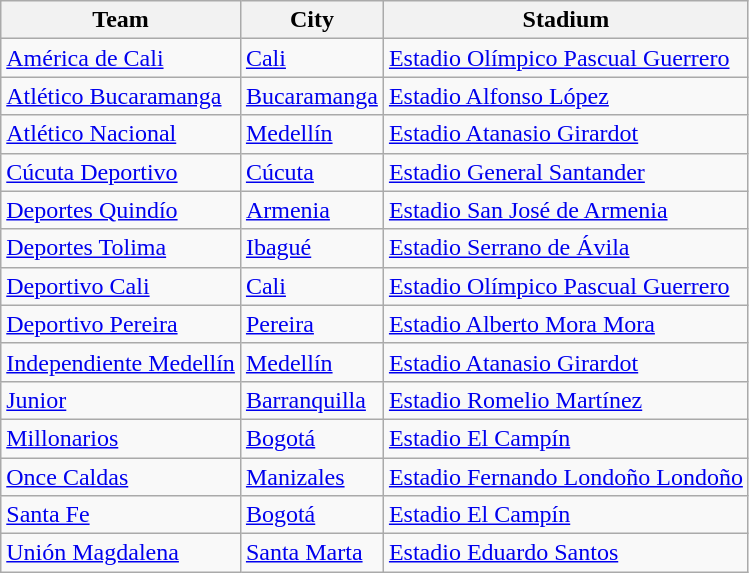<table class="wikitable sortable">
<tr>
<th>Team</th>
<th>City</th>
<th>Stadium</th>
</tr>
<tr>
<td><a href='#'>América de Cali</a></td>
<td><a href='#'>Cali</a></td>
<td><a href='#'>Estadio Olímpico Pascual Guerrero</a></td>
</tr>
<tr>
<td><a href='#'>Atlético Bucaramanga</a></td>
<td><a href='#'>Bucaramanga</a></td>
<td><a href='#'>Estadio Alfonso López</a></td>
</tr>
<tr>
<td><a href='#'>Atlético Nacional</a></td>
<td><a href='#'>Medellín</a></td>
<td><a href='#'>Estadio Atanasio Girardot</a></td>
</tr>
<tr>
<td><a href='#'>Cúcuta Deportivo</a></td>
<td><a href='#'>Cúcuta</a></td>
<td><a href='#'>Estadio General Santander</a></td>
</tr>
<tr>
<td><a href='#'>Deportes Quindío</a></td>
<td><a href='#'>Armenia</a></td>
<td><a href='#'>Estadio San José de Armenia</a></td>
</tr>
<tr>
<td><a href='#'>Deportes Tolima</a></td>
<td><a href='#'>Ibagué</a></td>
<td><a href='#'>Estadio Serrano de Ávila</a></td>
</tr>
<tr>
<td><a href='#'>Deportivo Cali</a></td>
<td><a href='#'>Cali</a></td>
<td><a href='#'>Estadio Olímpico Pascual Guerrero</a></td>
</tr>
<tr>
<td><a href='#'>Deportivo Pereira</a></td>
<td><a href='#'>Pereira</a></td>
<td><a href='#'>Estadio Alberto Mora Mora</a></td>
</tr>
<tr>
<td><a href='#'>Independiente Medellín</a></td>
<td><a href='#'>Medellín</a></td>
<td><a href='#'>Estadio Atanasio Girardot</a></td>
</tr>
<tr>
<td><a href='#'>Junior</a></td>
<td><a href='#'>Barranquilla</a></td>
<td><a href='#'>Estadio Romelio Martínez</a></td>
</tr>
<tr>
<td><a href='#'>Millonarios</a></td>
<td><a href='#'>Bogotá</a></td>
<td><a href='#'>Estadio El Campín</a></td>
</tr>
<tr>
<td><a href='#'>Once Caldas</a></td>
<td><a href='#'>Manizales</a></td>
<td><a href='#'>Estadio Fernando Londoño Londoño</a></td>
</tr>
<tr>
<td><a href='#'>Santa Fe</a></td>
<td><a href='#'>Bogotá</a></td>
<td><a href='#'>Estadio El Campín</a></td>
</tr>
<tr>
<td><a href='#'>Unión Magdalena</a></td>
<td><a href='#'>Santa Marta</a></td>
<td><a href='#'>Estadio Eduardo Santos</a></td>
</tr>
</table>
